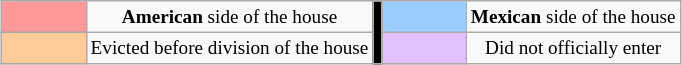<table class="wikitable" style="font-size:80%; text-align:center; margin-left: auto; margin-right: auto;">
<tr>
<td bgcolor="#FF9999" style="width: 50px;"></td>
<td><strong>American</strong> side of the house</td>
<td style="background:#000000;" rowspan="2"></td>
<td bgcolor="#99CCFF" style="width: 50px;"></td>
<td><strong>Mexican</strong> side of the house</td>
</tr>
<tr>
<td bgcolor="FFCC99" style="width: 50px;"></td>
<td>Evicted before division of the house</td>
<td bgcolor="E3C0FF" style="width: 50px;"></td>
<td>Did not officially enter</td>
</tr>
</table>
